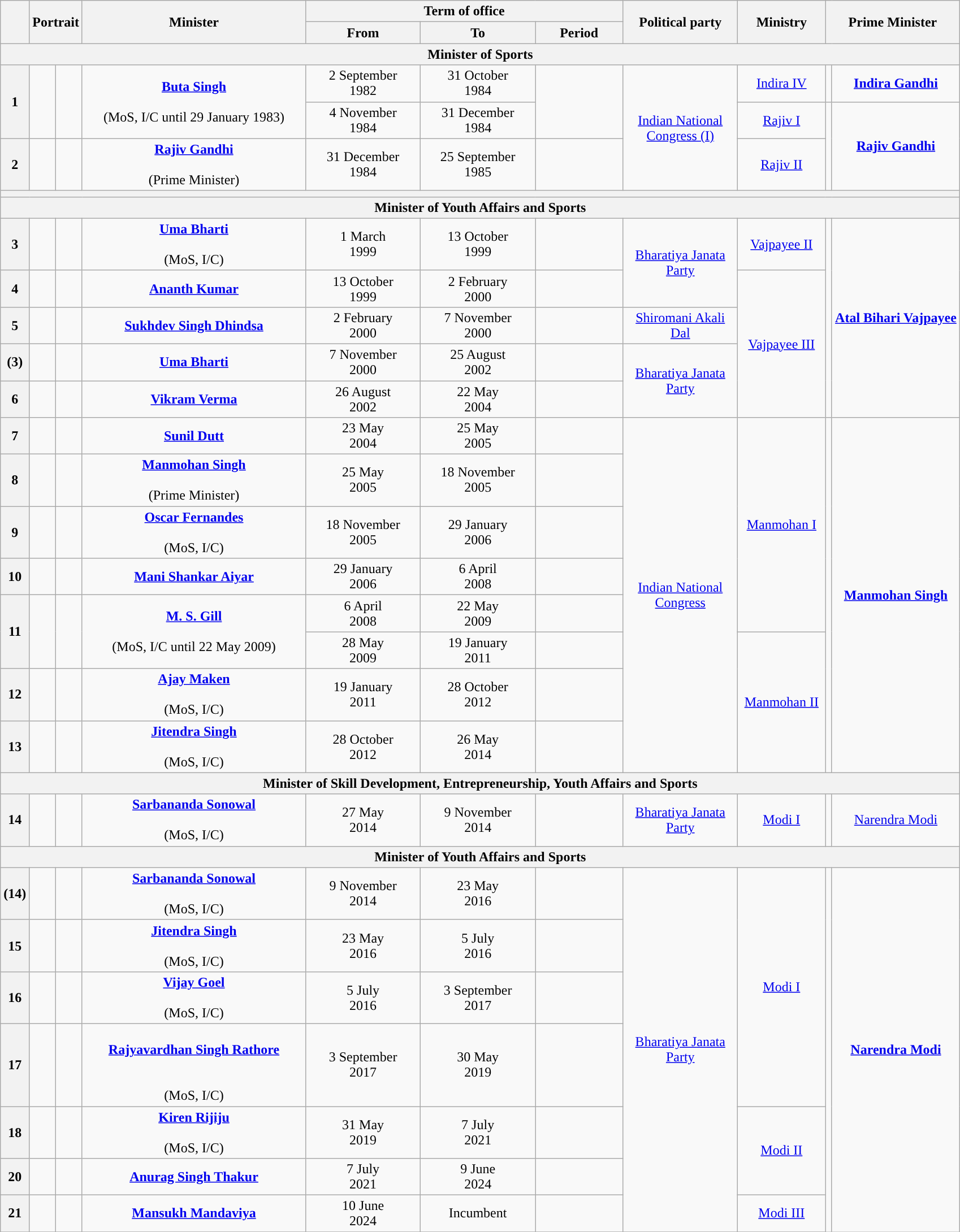<table class="wikitable" style="text-align:center">
<tr>
<th rowspan="2"></th>
<th rowspan="2" colspan="2">Portrait</th>
<th rowspan="2" style="width:16em">Minister<br></th>
<th colspan="3">Term of office</th>
<th rowspan="2" style="width:8em">Political party</th>
<th rowspan="2" style="width:6em">Ministry</th>
<th rowspan="2" colspan="2">Prime Minister</th>
</tr>
<tr>
<th style="width:8em">From</th>
<th style="width:8em">To</th>
<th style="width:6em">Period</th>
</tr>
<tr>
<th colspan="11">Minister of Sports</th>
</tr>
<tr>
<th rowspan="2">1</th>
<td rowspan="2"></td>
<td rowspan="2"></td>
<td rowspan="2"><strong><a href='#'>Buta Singh</a></strong><br><br>(MoS, I/C until 29 January 1983)</td>
<td>2 September<br>1982</td>
<td>31 October<br>1984</td>
<td rowspan="2"><strong></strong></td>
<td rowspan="3"><a href='#'>Indian National Congress (I)</a></td>
<td><a href='#'>Indira IV</a></td>
<td></td>
<td style="width:9em"><strong><a href='#'>Indira Gandhi</a></strong></td>
</tr>
<tr>
<td>4 November<br>1984</td>
<td>31 December<br>1984</td>
<td><a href='#'>Rajiv I</a></td>
<td rowspan="2"></td>
<td rowspan="2"><strong><a href='#'>Rajiv Gandhi</a></strong></td>
</tr>
<tr>
<th>2</th>
<td></td>
<td></td>
<td><strong><a href='#'>Rajiv Gandhi</a></strong><br><br>(Prime Minister)</td>
<td>31 December<br>1984</td>
<td>25 September<br>1985</td>
<td><strong></strong></td>
<td><a href='#'>Rajiv II</a></td>
</tr>
<tr>
<th colspan="11"></th>
</tr>
<tr>
<th colspan="11">Minister of Youth Affairs and Sports</th>
</tr>
<tr>
<th>3</th>
<td></td>
<td></td>
<td><strong><a href='#'>Uma Bharti</a></strong><br><br>(MoS, I/C)</td>
<td>1 March<br>1999</td>
<td>13 October<br>1999</td>
<td><strong></strong></td>
<td rowspan="2"><a href='#'>Bharatiya Janata Party</a></td>
<td><a href='#'>Vajpayee II</a></td>
<td rowspan="5"></td>
<td rowspan="5"><strong><a href='#'>Atal Bihari Vajpayee</a></strong></td>
</tr>
<tr>
<th>4</th>
<td></td>
<td></td>
<td><strong><a href='#'>Ananth Kumar</a></strong><br></td>
<td>13 October<br>1999</td>
<td>2 February<br>2000</td>
<td><strong></strong></td>
<td rowspan="4"><a href='#'>Vajpayee III</a></td>
</tr>
<tr>
<th>5</th>
<td></td>
<td></td>
<td><strong><a href='#'>Sukhdev Singh Dhindsa</a></strong><br></td>
<td>2 February<br>2000</td>
<td>7 November<br>2000</td>
<td><strong></strong></td>
<td><a href='#'>Shiromani Akali Dal</a></td>
</tr>
<tr>
<th>(3)</th>
<td></td>
<td></td>
<td><strong><a href='#'>Uma Bharti</a></strong><br></td>
<td>7 November<br>2000</td>
<td>25 August<br>2002</td>
<td><strong></strong></td>
<td rowspan="2"><a href='#'>Bharatiya Janata Party</a></td>
</tr>
<tr>
<th>6</th>
<td></td>
<td></td>
<td><strong><a href='#'>Vikram Verma</a></strong><br></td>
<td>26 August<br>2002</td>
<td>22 May<br>2004</td>
<td><strong></strong></td>
</tr>
<tr>
<th>7</th>
<td></td>
<td></td>
<td><strong><a href='#'>Sunil Dutt</a></strong><br></td>
<td>23 May<br>2004</td>
<td>25 May<br>2005<br></td>
<td><strong></strong></td>
<td rowspan="8"><a href='#'>Indian National Congress</a></td>
<td rowspan="5"><a href='#'>Manmohan I</a></td>
<td rowspan="8"></td>
<td rowspan="8"><strong><a href='#'>Manmohan Singh</a></strong></td>
</tr>
<tr>
<th>8</th>
<td></td>
<td></td>
<td><strong><a href='#'>Manmohan Singh</a></strong><br><br>(Prime Minister)</td>
<td>25 May<br>2005</td>
<td>18 November<br>2005</td>
<td><strong></strong></td>
</tr>
<tr>
<th>9</th>
<td></td>
<td></td>
<td><strong><a href='#'>Oscar Fernandes</a></strong><br><br>(MoS, I/C)</td>
<td>18 November<br>2005</td>
<td>29 January<br>2006</td>
<td><strong></strong></td>
</tr>
<tr>
<th>10</th>
<td></td>
<td></td>
<td><strong><a href='#'>Mani Shankar Aiyar</a></strong><br></td>
<td>29 January<br>2006</td>
<td>6 April<br>2008</td>
<td><strong></strong></td>
</tr>
<tr>
<th rowspan="2">11</th>
<td rowspan="2"></td>
<td rowspan="2"></td>
<td rowspan="2"><strong><a href='#'>M. S. Gill</a></strong><br><br>(MoS, I/C until 22 May 2009)</td>
<td>6 April<br>2008</td>
<td>22 May<br>2009</td>
<td><strong></strong></td>
</tr>
<tr>
<td>28 May<br>2009</td>
<td>19 January<br>2011</td>
<td><strong></strong></td>
<td rowspan="3"><a href='#'>Manmohan II</a></td>
</tr>
<tr>
<th>12</th>
<td></td>
<td></td>
<td><strong><a href='#'>Ajay Maken</a></strong><br><br>(MoS, I/C)</td>
<td>19 January<br>2011</td>
<td>28 October<br>2012</td>
<td><strong></strong></td>
</tr>
<tr>
<th>13</th>
<td></td>
<td></td>
<td><strong><a href='#'>Jitendra Singh</a></strong><br><br>(MoS, I/C)</td>
<td>28 October<br>2012</td>
<td>26 May<br>2014</td>
<td><strong></strong></td>
</tr>
<tr>
<th colspan="11">Minister of Skill Development, Entrepreneurship, Youth Affairs and Sports</th>
</tr>
<tr>
<th>14</th>
<td></td>
<td></td>
<td><strong><a href='#'>Sarbananda Sonowal</a></strong><br><br>(MoS, I/C)</td>
<td>27 May<br>2014</td>
<td>9 November<br>2014</td>
<td><strong></strong></td>
<td><a href='#'>Bharatiya Janata Party</a></td>
<td><a href='#'>Modi I</a></td>
<td></td>
<td><a href='#'>Narendra Modi</a></td>
</tr>
<tr>
<th colspan="11">Minister of Youth Affairs and Sports</th>
</tr>
<tr>
<th>(14)</th>
<td></td>
<td></td>
<td><strong><a href='#'>Sarbananda Sonowal</a></strong><br><br>(MoS, I/C)</td>
<td>9 November<br>2014</td>
<td>23 May<br>2016</td>
<td><strong></strong></td>
<td rowspan="7"><a href='#'>Bharatiya Janata Party</a></td>
<td rowspan="4"><a href='#'>Modi I</a></td>
<td rowspan="8"></td>
<td rowspan="8"><strong><a href='#'>Narendra Modi</a></strong></td>
</tr>
<tr>
<th>15</th>
<td></td>
<td></td>
<td><a href='#'><strong>Jitendra Singh</strong></a><br><br>(MoS, I/C)</td>
<td>23 May<br>2016</td>
<td>5 July<br>2016</td>
<td><strong></strong></td>
</tr>
<tr>
<th>16</th>
<td></td>
<td></td>
<td><strong><a href='#'>Vijay Goel</a></strong><br><br>(MoS, I/C)</td>
<td>5 July<br>2016</td>
<td>3 September<br>2017</td>
<td><strong></strong></td>
</tr>
<tr>
<th>17</th>
<td></td>
<td></td>
<td><br><strong><a href='#'>Rajyavardhan Singh Rathore</a></strong><br><br><br>(MoS, I/C)</td>
<td>3 September<br>2017</td>
<td>30 May<br>2019</td>
<td><strong></strong></td>
</tr>
<tr>
<th>18</th>
<td></td>
<td></td>
<td><strong><a href='#'>Kiren Rijiju</a></strong><br><br>(MoS, I/C)</td>
<td>31 May<br>2019</td>
<td>7 July<br>2021</td>
<td><strong></strong></td>
<td rowspan="2"><a href='#'>Modi II</a></td>
</tr>
<tr>
<th>20</th>
<td></td>
<td></td>
<td><strong><a href='#'>Anurag Singh Thakur</a></strong><br></td>
<td>7 July<br>2021</td>
<td>9 June<br>2024</td>
<td><strong></strong></td>
</tr>
<tr>
<th>21</th>
<td></td>
<td></td>
<td><strong><a href='#'>Mansukh Mandaviya</a></strong><br></td>
<td>10 June<br>2024</td>
<td>Incumbent</td>
<td><strong></strong></td>
<td><a href='#'>Modi III</a></td>
</tr>
<tr>
</tr>
</table>
